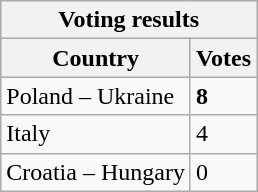<table class="wikitable">
<tr>
<th colspan="2">Voting results</th>
</tr>
<tr>
<th>Country</th>
<th>Votes</th>
</tr>
<tr>
<td> Poland –  Ukraine</td>
<td><strong>8</strong></td>
</tr>
<tr>
<td> Italy</td>
<td>4</td>
</tr>
<tr>
<td> Croatia –  Hungary</td>
<td>0</td>
</tr>
</table>
